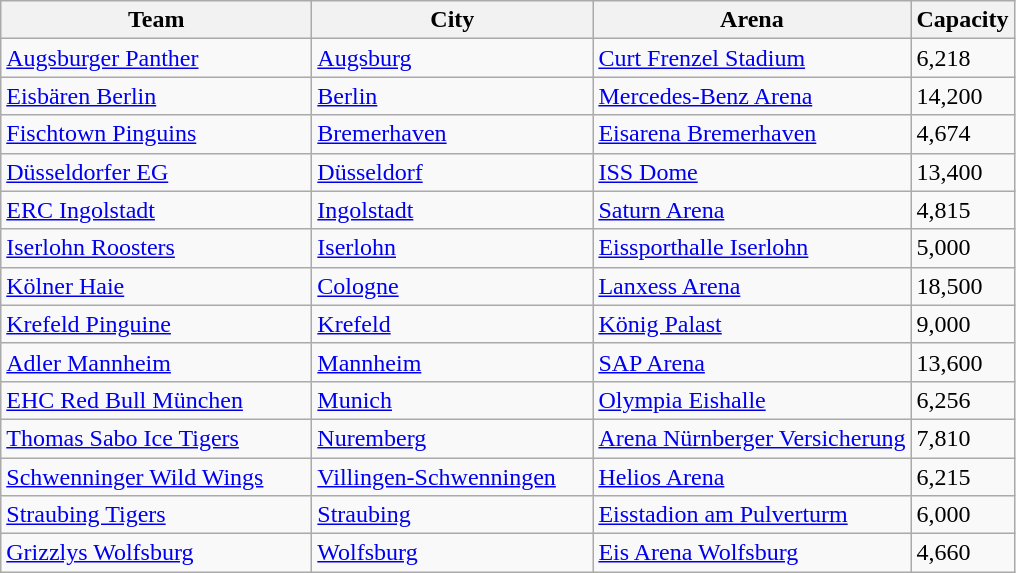<table class="wikitable">
<tr>
<th width="200">Team</th>
<th width="180">City</th>
<th>Arena</th>
<th>Capacity</th>
</tr>
<tr>
<td><a href='#'>Augsburger Panther</a></td>
<td><a href='#'>Augsburg</a></td>
<td><a href='#'>Curt Frenzel Stadium</a></td>
<td>6,218</td>
</tr>
<tr>
<td><a href='#'>Eisbären Berlin</a></td>
<td><a href='#'>Berlin</a></td>
<td><a href='#'>Mercedes-Benz Arena</a></td>
<td>14,200</td>
</tr>
<tr>
<td><a href='#'>Fischtown Pinguins</a></td>
<td><a href='#'>Bremerhaven</a></td>
<td><a href='#'>Eisarena Bremerhaven</a></td>
<td>4,674</td>
</tr>
<tr>
<td><a href='#'>Düsseldorfer EG</a></td>
<td><a href='#'>Düsseldorf</a></td>
<td><a href='#'>ISS Dome</a></td>
<td>13,400</td>
</tr>
<tr>
<td><a href='#'>ERC Ingolstadt</a></td>
<td><a href='#'>Ingolstadt</a></td>
<td><a href='#'>Saturn Arena</a></td>
<td>4,815</td>
</tr>
<tr>
<td><a href='#'>Iserlohn Roosters</a></td>
<td><a href='#'>Iserlohn</a></td>
<td><a href='#'>Eissporthalle Iserlohn</a></td>
<td>5,000</td>
</tr>
<tr>
<td><a href='#'>Kölner Haie</a></td>
<td><a href='#'>Cologne</a></td>
<td><a href='#'>Lanxess Arena</a></td>
<td>18,500</td>
</tr>
<tr>
<td><a href='#'>Krefeld Pinguine</a></td>
<td><a href='#'>Krefeld</a></td>
<td><a href='#'>König Palast</a></td>
<td>9,000</td>
</tr>
<tr>
<td><a href='#'>Adler Mannheim</a></td>
<td><a href='#'>Mannheim</a></td>
<td><a href='#'>SAP Arena</a></td>
<td>13,600</td>
</tr>
<tr>
<td><a href='#'>EHC Red Bull München</a></td>
<td><a href='#'>Munich</a></td>
<td><a href='#'>Olympia Eishalle</a></td>
<td>6,256</td>
</tr>
<tr>
<td><a href='#'>Thomas Sabo Ice Tigers</a></td>
<td><a href='#'>Nuremberg</a></td>
<td><a href='#'>Arena Nürnberger Versicherung</a></td>
<td>7,810</td>
</tr>
<tr>
<td><a href='#'>Schwenninger Wild Wings</a></td>
<td><a href='#'>Villingen-Schwenningen</a></td>
<td><a href='#'>Helios Arena</a></td>
<td>6,215</td>
</tr>
<tr>
<td><a href='#'>Straubing Tigers</a></td>
<td><a href='#'>Straubing</a></td>
<td><a href='#'>Eisstadion am Pulverturm</a></td>
<td>6,000</td>
</tr>
<tr>
<td><a href='#'>Grizzlys Wolfsburg</a></td>
<td><a href='#'>Wolfsburg</a></td>
<td><a href='#'>Eis Arena Wolfsburg</a></td>
<td>4,660</td>
</tr>
</table>
